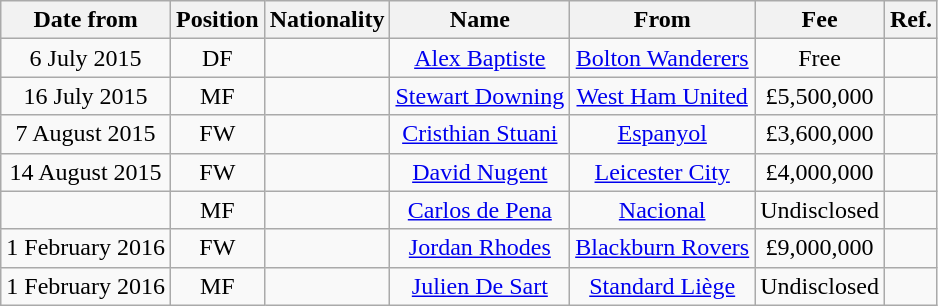<table class="wikitable"  style="text-align:center;">
<tr>
<th>Date from</th>
<th>Position</th>
<th>Nationality</th>
<th>Name</th>
<th>From</th>
<th>Fee</th>
<th>Ref.</th>
</tr>
<tr>
<td>6 July 2015</td>
<td>DF</td>
<td></td>
<td><a href='#'>Alex Baptiste</a></td>
<td><a href='#'>Bolton Wanderers</a></td>
<td>Free</td>
<td></td>
</tr>
<tr>
<td>16 July 2015</td>
<td>MF</td>
<td></td>
<td><a href='#'>Stewart Downing</a></td>
<td><a href='#'>West Ham United</a></td>
<td>£5,500,000</td>
<td></td>
</tr>
<tr>
<td>7 August 2015</td>
<td>FW</td>
<td></td>
<td><a href='#'>Cristhian Stuani</a></td>
<td><a href='#'>Espanyol</a></td>
<td>£3,600,000</td>
<td></td>
</tr>
<tr>
<td>14 August 2015</td>
<td>FW</td>
<td></td>
<td><a href='#'>David Nugent</a></td>
<td><a href='#'>Leicester City</a></td>
<td>£4,000,000</td>
<td></td>
</tr>
<tr>
<td></td>
<td>MF</td>
<td></td>
<td><a href='#'>Carlos de Pena</a></td>
<td><a href='#'>Nacional</a></td>
<td>Undisclosed</td>
<td></td>
</tr>
<tr>
<td>1 February 2016</td>
<td>FW</td>
<td></td>
<td><a href='#'>Jordan Rhodes</a></td>
<td><a href='#'>Blackburn Rovers</a></td>
<td>£9,000,000</td>
<td></td>
</tr>
<tr>
<td>1 February 2016</td>
<td>MF</td>
<td></td>
<td><a href='#'>Julien De Sart</a></td>
<td><a href='#'>Standard Liège</a></td>
<td>Undisclosed</td>
<td></td>
</tr>
</table>
